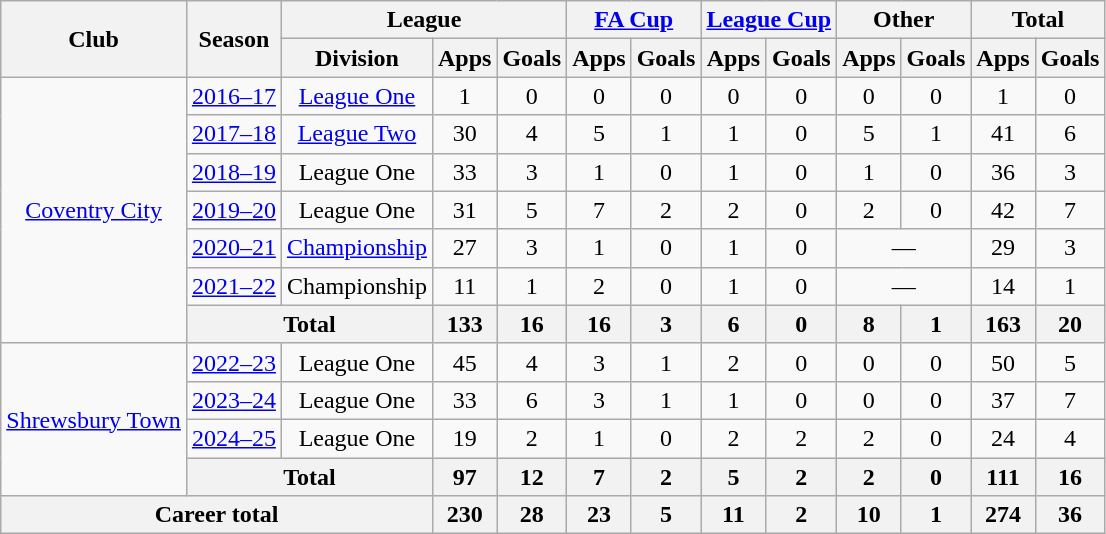<table class=wikitable style="text-align: center">
<tr>
<th rowspan=2>Club</th>
<th rowspan=2>Season</th>
<th colspan=3>League</th>
<th colspan=2><a href='#'>FA Cup</a></th>
<th colspan=2><a href='#'>League Cup</a></th>
<th colspan=2>Other</th>
<th colspan=2>Total</th>
</tr>
<tr>
<th>Division</th>
<th>Apps</th>
<th>Goals</th>
<th>Apps</th>
<th>Goals</th>
<th>Apps</th>
<th>Goals</th>
<th>Apps</th>
<th>Goals</th>
<th>Apps</th>
<th>Goals</th>
</tr>
<tr>
<td rowspan=7><a href='#'>Coventry City</a></td>
<td><a href='#'>2016–17</a></td>
<td><a href='#'>League One</a></td>
<td>1</td>
<td>0</td>
<td>0</td>
<td>0</td>
<td>0</td>
<td>0</td>
<td>0</td>
<td>0</td>
<td>1</td>
<td>0</td>
</tr>
<tr>
<td><a href='#'>2017–18</a></td>
<td><a href='#'>League Two</a></td>
<td>30</td>
<td>4</td>
<td>5</td>
<td>1</td>
<td>1</td>
<td>0</td>
<td>5</td>
<td>1</td>
<td>41</td>
<td>6</td>
</tr>
<tr>
<td><a href='#'>2018–19</a></td>
<td>League One</td>
<td>33</td>
<td>3</td>
<td>1</td>
<td>0</td>
<td>1</td>
<td>0</td>
<td>1</td>
<td>0</td>
<td>36</td>
<td>3</td>
</tr>
<tr>
<td><a href='#'>2019–20</a></td>
<td>League One</td>
<td>31</td>
<td>5</td>
<td>7</td>
<td>2</td>
<td>2</td>
<td>0</td>
<td>2</td>
<td>0</td>
<td>42</td>
<td>7</td>
</tr>
<tr>
<td><a href='#'>2020–21</a></td>
<td><a href='#'>Championship</a></td>
<td>27</td>
<td>3</td>
<td>1</td>
<td>0</td>
<td>1</td>
<td>0</td>
<td colspan="2">—</td>
<td>29</td>
<td>3</td>
</tr>
<tr>
<td><a href='#'>2021–22</a></td>
<td>Championship</td>
<td>11</td>
<td>1</td>
<td>2</td>
<td>0</td>
<td>1</td>
<td>0</td>
<td colspan=2>—</td>
<td>14</td>
<td>1</td>
</tr>
<tr>
<th colspan=2>Total</th>
<th>133</th>
<th>16</th>
<th>16</th>
<th>3</th>
<th>6</th>
<th>0</th>
<th>8</th>
<th>1</th>
<th>163</th>
<th>20</th>
</tr>
<tr>
<td rowspan=4><a href='#'>Shrewsbury Town</a></td>
<td><a href='#'>2022–23</a></td>
<td>League One</td>
<td>45</td>
<td>4</td>
<td>3</td>
<td>1</td>
<td>2</td>
<td>0</td>
<td>0</td>
<td>0</td>
<td>50</td>
<td>5</td>
</tr>
<tr>
<td><a href='#'>2023–24</a></td>
<td>League One</td>
<td>33</td>
<td>6</td>
<td>3</td>
<td>1</td>
<td>1</td>
<td>0</td>
<td>0</td>
<td>0</td>
<td>37</td>
<td>7</td>
</tr>
<tr>
<td><a href='#'>2024–25</a></td>
<td>League One</td>
<td>19</td>
<td>2</td>
<td>1</td>
<td>0</td>
<td>2</td>
<td>2</td>
<td>2</td>
<td>0</td>
<td>24</td>
<td>4</td>
</tr>
<tr>
<th colspan=2>Total</th>
<th>97</th>
<th>12</th>
<th>7</th>
<th>2</th>
<th>5</th>
<th>2</th>
<th>2</th>
<th>0</th>
<th>111</th>
<th>16</th>
</tr>
<tr>
<th colspan=3>Career total</th>
<th>230</th>
<th>28</th>
<th>23</th>
<th>5</th>
<th>11</th>
<th>2</th>
<th>10</th>
<th>1</th>
<th>274</th>
<th>36</th>
</tr>
</table>
